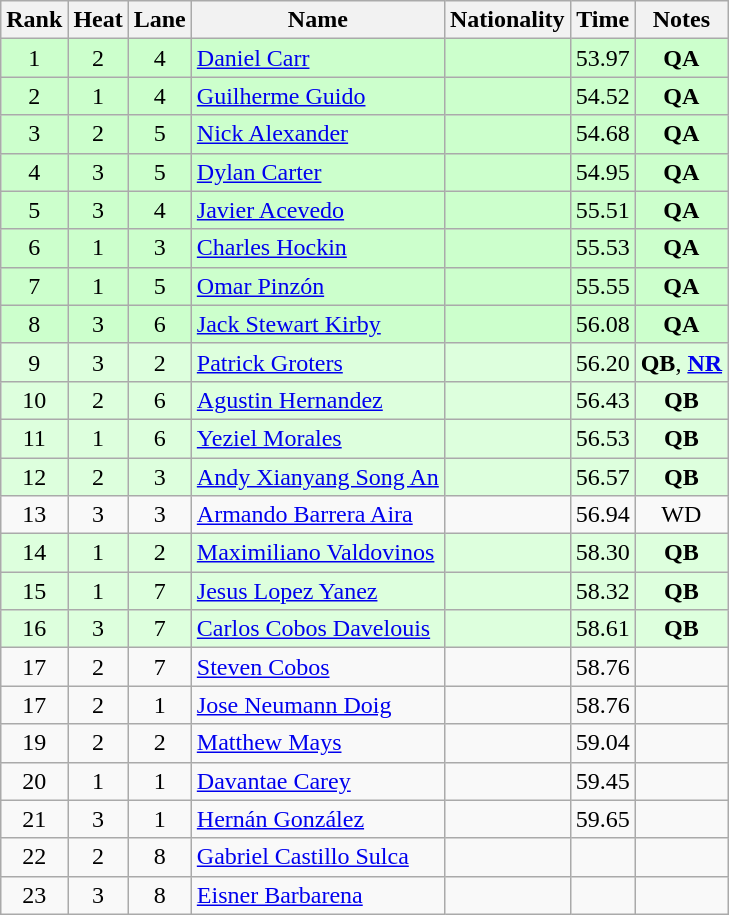<table class="wikitable sortable" style="text-align:center">
<tr>
<th>Rank</th>
<th>Heat</th>
<th>Lane</th>
<th>Name</th>
<th>Nationality</th>
<th>Time</th>
<th>Notes</th>
</tr>
<tr bgcolor=ccffcc>
<td>1</td>
<td>2</td>
<td>4</td>
<td align=left><a href='#'>Daniel Carr</a></td>
<td align=left></td>
<td>53.97</td>
<td><strong>QA</strong></td>
</tr>
<tr bgcolor=ccffcc>
<td>2</td>
<td>1</td>
<td>4</td>
<td align=left><a href='#'>Guilherme Guido</a></td>
<td align=left></td>
<td>54.52</td>
<td><strong>QA</strong></td>
</tr>
<tr bgcolor=ccffcc>
<td>3</td>
<td>2</td>
<td>5</td>
<td align=left><a href='#'>Nick Alexander</a></td>
<td align=left></td>
<td>54.68</td>
<td><strong>QA</strong></td>
</tr>
<tr bgcolor=ccffcc>
<td>4</td>
<td>3</td>
<td>5</td>
<td align=left><a href='#'>Dylan Carter</a></td>
<td align=left></td>
<td>54.95</td>
<td><strong>QA</strong></td>
</tr>
<tr bgcolor=ccffcc>
<td>5</td>
<td>3</td>
<td>4</td>
<td align=left><a href='#'>Javier Acevedo</a></td>
<td align=left></td>
<td>55.51</td>
<td><strong>QA</strong></td>
</tr>
<tr bgcolor=ccffcc>
<td>6</td>
<td>1</td>
<td>3</td>
<td align=left><a href='#'>Charles Hockin</a></td>
<td align=left></td>
<td>55.53</td>
<td><strong>QA</strong></td>
</tr>
<tr bgcolor=ccffcc>
<td>7</td>
<td>1</td>
<td>5</td>
<td align=left><a href='#'>Omar Pinzón</a></td>
<td align=left></td>
<td>55.55</td>
<td><strong>QA</strong></td>
</tr>
<tr bgcolor=ccffcc>
<td>8</td>
<td>3</td>
<td>6</td>
<td align=left><a href='#'>Jack Stewart Kirby</a></td>
<td align=left></td>
<td>56.08</td>
<td><strong>QA</strong></td>
</tr>
<tr bgcolor=ddffdd>
<td>9</td>
<td>3</td>
<td>2</td>
<td align=left><a href='#'>Patrick Groters</a></td>
<td align=left></td>
<td>56.20</td>
<td><strong>QB</strong>, <strong><a href='#'>NR</a></strong></td>
</tr>
<tr bgcolor=ddffdd>
<td>10</td>
<td>2</td>
<td>6</td>
<td align=left><a href='#'>Agustin Hernandez</a></td>
<td align=left></td>
<td>56.43</td>
<td><strong>QB</strong></td>
</tr>
<tr bgcolor=ddffdd>
<td>11</td>
<td>1</td>
<td>6</td>
<td align=left><a href='#'>Yeziel Morales</a></td>
<td align=left></td>
<td>56.53</td>
<td><strong>QB</strong></td>
</tr>
<tr bgcolor=ddffdd>
<td>12</td>
<td>2</td>
<td>3</td>
<td align=left><a href='#'>Andy Xianyang Song An</a></td>
<td align=left></td>
<td>56.57</td>
<td><strong>QB</strong></td>
</tr>
<tr>
<td>13</td>
<td>3</td>
<td>3</td>
<td align=left><a href='#'>Armando Barrera Aira</a></td>
<td align=left></td>
<td>56.94</td>
<td>WD</td>
</tr>
<tr bgcolor=ddffdd>
<td>14</td>
<td>1</td>
<td>2</td>
<td align=left><a href='#'>Maximiliano Valdovinos</a></td>
<td align=left></td>
<td>58.30</td>
<td><strong>QB</strong></td>
</tr>
<tr bgcolor=ddffdd>
<td>15</td>
<td>1</td>
<td>7</td>
<td align=left><a href='#'>Jesus Lopez Yanez</a></td>
<td align=left></td>
<td>58.32</td>
<td><strong>QB</strong></td>
</tr>
<tr bgcolor=ddffdd>
<td>16</td>
<td>3</td>
<td>7</td>
<td align=left><a href='#'>Carlos Cobos Davelouis</a></td>
<td align=left></td>
<td>58.61</td>
<td><strong>QB</strong></td>
</tr>
<tr>
<td>17</td>
<td>2</td>
<td>7</td>
<td align=left><a href='#'>Steven Cobos</a></td>
<td align=left></td>
<td>58.76</td>
<td></td>
</tr>
<tr>
<td>17</td>
<td>2</td>
<td>1</td>
<td align=left><a href='#'>Jose Neumann Doig</a></td>
<td align=left></td>
<td>58.76</td>
<td></td>
</tr>
<tr>
<td>19</td>
<td>2</td>
<td>2</td>
<td align=left><a href='#'>Matthew Mays</a></td>
<td align=left></td>
<td>59.04</td>
<td></td>
</tr>
<tr>
<td>20</td>
<td>1</td>
<td>1</td>
<td align=left><a href='#'>Davantae Carey</a></td>
<td align=left></td>
<td>59.45</td>
<td></td>
</tr>
<tr>
<td>21</td>
<td>3</td>
<td>1</td>
<td align=left><a href='#'>Hernán González</a></td>
<td align=left></td>
<td>59.65</td>
<td></td>
</tr>
<tr>
<td>22</td>
<td>2</td>
<td>8</td>
<td align=left><a href='#'>Gabriel Castillo Sulca</a></td>
<td align=left></td>
<td></td>
<td></td>
</tr>
<tr>
<td>23</td>
<td>3</td>
<td>8</td>
<td align=left><a href='#'>Eisner Barbarena</a></td>
<td align=left></td>
<td></td>
<td></td>
</tr>
</table>
